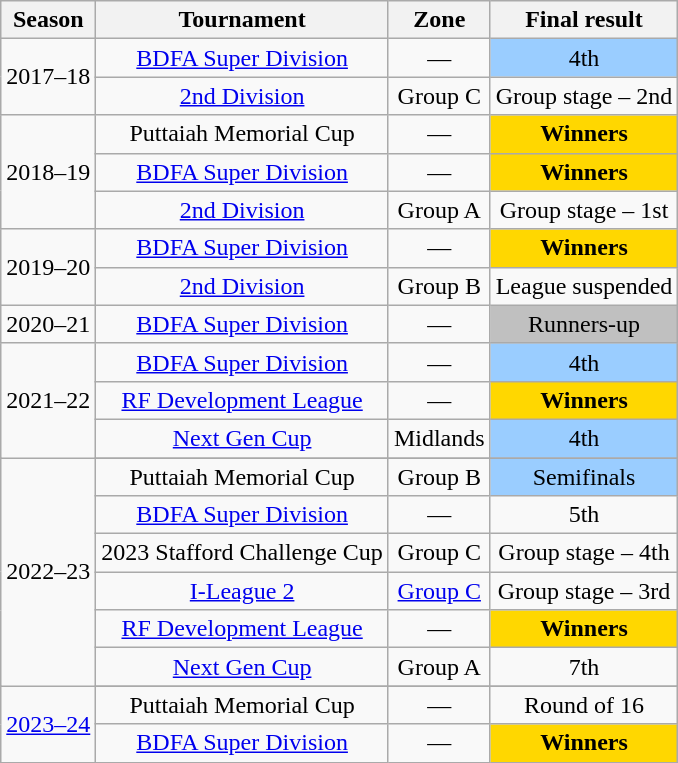<table class="wikitable" style="text-align: center">
<tr>
<th>Season</th>
<th>Tournament</th>
<th>Zone</th>
<th>Final result</th>
</tr>
<tr>
<td rowspan=2>2017–18</td>
<td><a href='#'>BDFA Super Division</a></td>
<td>—</td>
<td style="background:#9acdff;">4th</td>
</tr>
<tr>
<td><a href='#'>2nd Division</a></td>
<td>Group C</td>
<td>Group stage – 2nd</td>
</tr>
<tr>
<td rowspan=3>2018–19</td>
<td>Puttaiah Memorial Cup</td>
<td>—</td>
<td style="background:gold;"><strong>Winners</strong></td>
</tr>
<tr>
<td><a href='#'>BDFA Super Division</a></td>
<td>—</td>
<td style="background:gold;"><strong>Winners</strong></td>
</tr>
<tr>
<td><a href='#'>2nd Division</a></td>
<td>Group A</td>
<td>Group stage – 1st</td>
</tr>
<tr>
<td rowspan=2>2019–20</td>
<td><a href='#'>BDFA Super Division</a></td>
<td>—</td>
<td style="background:gold;"><strong>Winners</strong></td>
</tr>
<tr>
<td><a href='#'>2nd Division</a></td>
<td>Group B</td>
<td>League suspended</td>
</tr>
<tr>
<td>2020–21</td>
<td><a href='#'>BDFA Super Division</a></td>
<td>—</td>
<td style="background: silver;">Runners-up</td>
</tr>
<tr>
<td rowspan=3>2021–22</td>
<td><a href='#'>BDFA Super Division</a></td>
<td>—</td>
<td style="background:#9acdff;">4th</td>
</tr>
<tr>
<td><a href='#'>RF Development League</a></td>
<td>—</td>
<td style=background:gold><strong>Winners</strong></td>
</tr>
<tr>
<td><a href='#'>Next Gen Cup</a></td>
<td>Midlands</td>
<td style="background:#9acdff;">4th</td>
</tr>
<tr>
<td rowspan=7>2022–23</td>
</tr>
<tr>
<td>Puttaiah Memorial Cup</td>
<td>Group B</td>
<td style="background:#9acdff;">Semifinals</td>
</tr>
<tr>
<td><a href='#'>BDFA Super Division</a></td>
<td>—</td>
<td>5th</td>
</tr>
<tr>
<td>2023 Stafford Challenge Cup</td>
<td>Group C</td>
<td>Group stage – 4th</td>
</tr>
<tr>
<td><a href='#'>I-League 2</a></td>
<td><a href='#'>Group C</a></td>
<td>Group stage – 3rd</td>
</tr>
<tr>
<td><a href='#'>RF Development League</a></td>
<td>—</td>
<td style=background:gold><strong>Winners</strong></td>
</tr>
<tr>
<td><a href='#'>Next Gen Cup</a></td>
<td>Group A</td>
<td>7th</td>
</tr>
<tr>
<td rowspan=3><a href='#'>2023–24</a></td>
</tr>
<tr>
<td>Puttaiah Memorial Cup</td>
<td>—</td>
<td>Round of 16</td>
</tr>
<tr>
<td><a href='#'>BDFA Super Division</a></td>
<td>—</td>
<td style=background:gold><strong>Winners</strong></td>
</tr>
</table>
